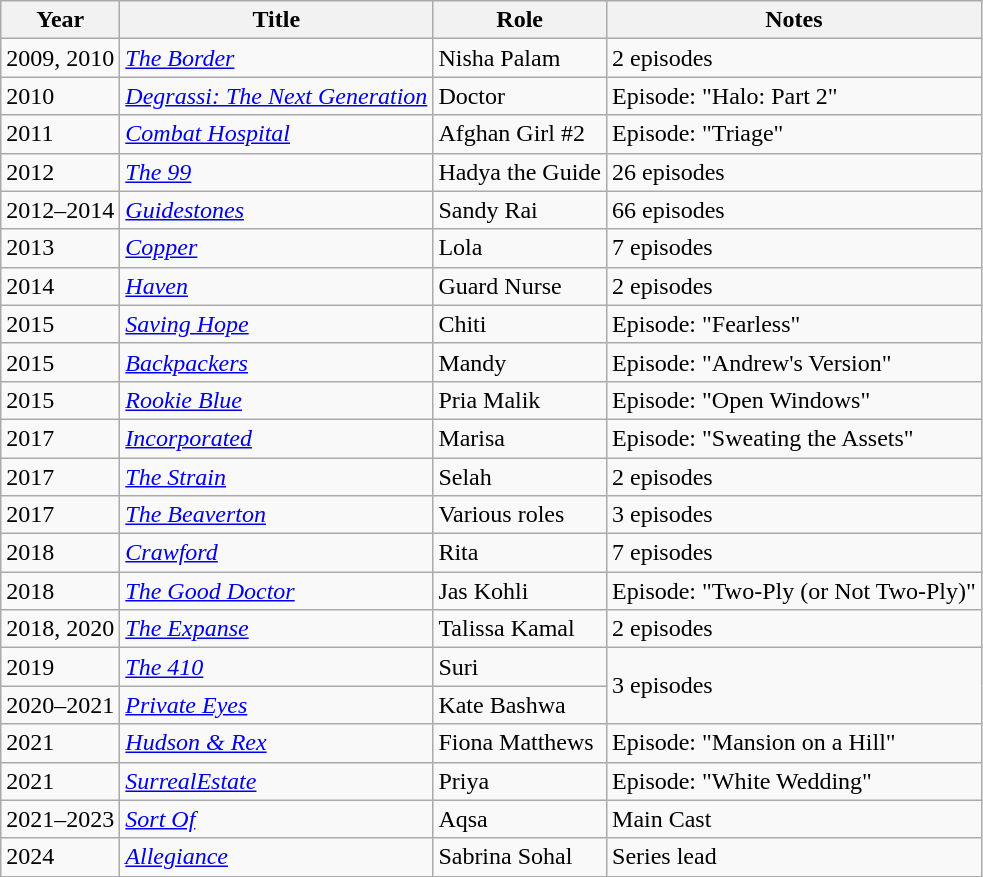<table class="wikitable sortable">
<tr>
<th>Year</th>
<th>Title</th>
<th>Role</th>
<th class="unsortable">Notes</th>
</tr>
<tr>
<td>2009, 2010</td>
<td data-sort-value="Border, The"><em><a href='#'>The Border</a></em></td>
<td>Nisha Palam</td>
<td>2 episodes</td>
</tr>
<tr>
<td>2010</td>
<td><em><a href='#'>Degrassi: The Next Generation</a></em></td>
<td>Doctor</td>
<td>Episode: "Halo: Part 2"</td>
</tr>
<tr>
<td>2011</td>
<td><em><a href='#'>Combat Hospital</a></em></td>
<td>Afghan Girl #2</td>
<td>Episode: "Triage"</td>
</tr>
<tr>
<td>2012</td>
<td data-sort-value="99, The"><em><a href='#'>The 99</a></em></td>
<td>Hadya the Guide</td>
<td>26 episodes</td>
</tr>
<tr>
<td>2012–2014</td>
<td><em><a href='#'>Guidestones</a></em></td>
<td>Sandy Rai</td>
<td>66 episodes</td>
</tr>
<tr>
<td>2013</td>
<td><em><a href='#'>Copper</a></em></td>
<td>Lola</td>
<td>7 episodes</td>
</tr>
<tr>
<td>2014</td>
<td><em><a href='#'>Haven</a></em></td>
<td>Guard Nurse</td>
<td>2 episodes</td>
</tr>
<tr>
<td>2015</td>
<td><em><a href='#'>Saving Hope</a></em></td>
<td>Chiti</td>
<td>Episode: "Fearless"</td>
</tr>
<tr>
<td>2015</td>
<td><em><a href='#'>Backpackers</a></em></td>
<td>Mandy</td>
<td>Episode: "Andrew's Version"</td>
</tr>
<tr>
<td>2015</td>
<td><em><a href='#'>Rookie Blue</a></em></td>
<td>Pria Malik</td>
<td>Episode: "Open Windows"</td>
</tr>
<tr>
<td>2017</td>
<td><em><a href='#'>Incorporated</a></em></td>
<td>Marisa</td>
<td>Episode: "Sweating the Assets"</td>
</tr>
<tr>
<td>2017</td>
<td data-sort-value="Strain, The"><em><a href='#'>The Strain</a></em></td>
<td>Selah</td>
<td>2 episodes</td>
</tr>
<tr>
<td>2017</td>
<td data-sort-value="Beaverton, The"><em><a href='#'>The Beaverton</a></em></td>
<td>Various roles</td>
<td>3 episodes</td>
</tr>
<tr>
<td>2018</td>
<td><em><a href='#'>Crawford</a></em></td>
<td>Rita</td>
<td>7 episodes</td>
</tr>
<tr>
<td>2018</td>
<td data-sort-value="Good Doctor, The"><em><a href='#'>The Good Doctor</a></em></td>
<td>Jas Kohli</td>
<td>Episode: "Two-Ply (or Not Two-Ply)"</td>
</tr>
<tr>
<td>2018, 2020</td>
<td data-sort-value="Expanse, The"><em><a href='#'>The Expanse</a></em></td>
<td>Talissa Kamal</td>
<td>2 episodes</td>
</tr>
<tr>
<td>2019</td>
<td data-sort-value="410, The"><em><a href='#'>The 410</a></em></td>
<td>Suri</td>
<td rowspan="2">3 episodes</td>
</tr>
<tr>
<td>2020–2021</td>
<td><em><a href='#'>Private Eyes</a></em></td>
<td>Kate Bashwa</td>
</tr>
<tr>
<td>2021</td>
<td><em><a href='#'>Hudson & Rex</a></em></td>
<td>Fiona Matthews</td>
<td>Episode: "Mansion on a Hill"</td>
</tr>
<tr>
<td>2021</td>
<td><em><a href='#'>SurrealEstate</a></em></td>
<td>Priya</td>
<td>Episode: "White Wedding"</td>
</tr>
<tr>
<td>2021–2023</td>
<td><em><a href='#'>Sort Of</a></em></td>
<td>Aqsa</td>
<td>Main Cast</td>
</tr>
<tr>
<td>2024</td>
<td><em><a href='#'>Allegiance</a></em></td>
<td>Sabrina Sohal</td>
<td>Series lead</td>
</tr>
</table>
